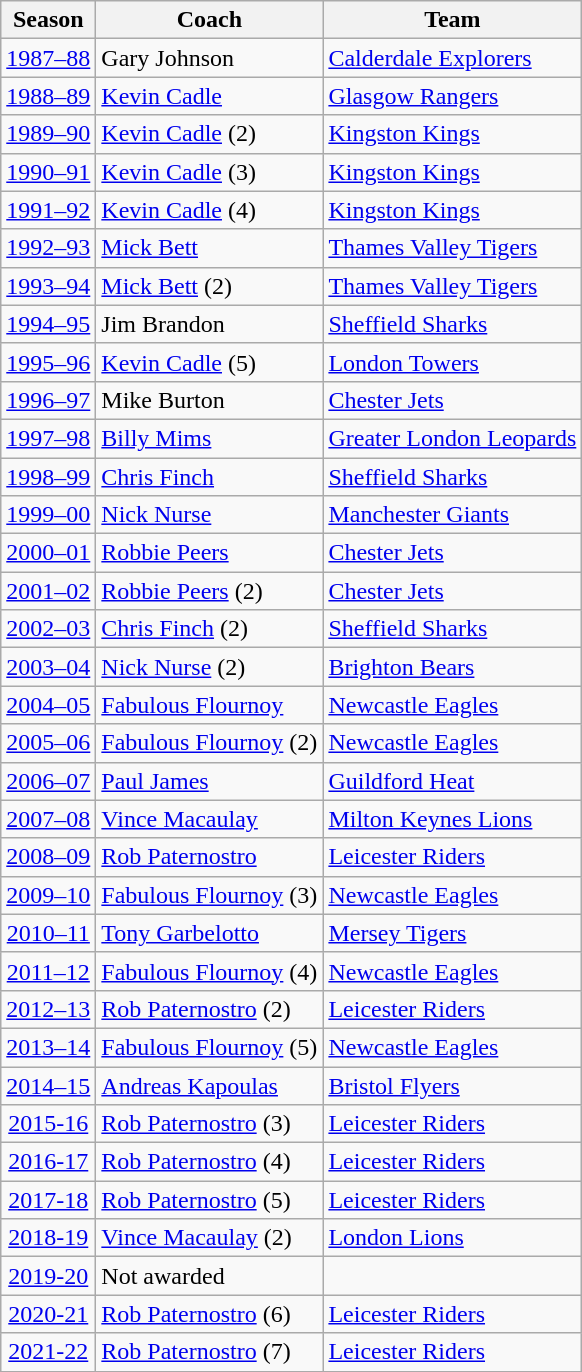<table class="wikitable" style="font-size:100%">
<tr>
<th>Season</th>
<th>Coach</th>
<th>Team</th>
</tr>
<tr>
<td style="text-align:center"><a href='#'>1987–88</a></td>
<td> Gary Johnson</td>
<td><a href='#'>Calderdale Explorers</a></td>
</tr>
<tr>
<td style="text-align:center"><a href='#'>1988–89</a></td>
<td>  <a href='#'>Kevin Cadle</a></td>
<td><a href='#'>Glasgow Rangers</a></td>
</tr>
<tr>
<td style="text-align:center"><a href='#'>1989–90</a></td>
<td>  <a href='#'>Kevin Cadle</a> (2)</td>
<td><a href='#'>Kingston Kings</a></td>
</tr>
<tr>
<td style="text-align:center"><a href='#'>1990–91</a></td>
<td>  <a href='#'>Kevin Cadle</a> (3)</td>
<td><a href='#'>Kingston Kings</a></td>
</tr>
<tr>
<td style="text-align:center"><a href='#'>1991–92</a></td>
<td>  <a href='#'>Kevin Cadle</a> (4)</td>
<td><a href='#'>Kingston Kings</a></td>
</tr>
<tr>
<td style="text-align:center"><a href='#'>1992–93</a></td>
<td> <a href='#'>Mick Bett</a></td>
<td><a href='#'>Thames Valley Tigers</a></td>
</tr>
<tr>
<td style="text-align:center"><a href='#'>1993–94</a></td>
<td> <a href='#'>Mick Bett</a> (2)</td>
<td><a href='#'>Thames Valley Tigers</a></td>
</tr>
<tr>
<td style="text-align:center"><a href='#'>1994–95</a></td>
<td> Jim Brandon</td>
<td><a href='#'>Sheffield Sharks</a></td>
</tr>
<tr>
<td style="text-align:center"><a href='#'>1995–96</a></td>
<td>  <a href='#'>Kevin Cadle</a> (5)</td>
<td><a href='#'>London Towers</a></td>
</tr>
<tr>
<td style="text-align:center"><a href='#'>1996–97</a></td>
<td> Mike Burton</td>
<td><a href='#'>Chester Jets</a></td>
</tr>
<tr>
<td style="text-align:center"><a href='#'>1997–98</a></td>
<td> <a href='#'>Billy Mims</a></td>
<td><a href='#'>Greater London Leopards</a></td>
</tr>
<tr>
<td style="text-align:center"><a href='#'>1998–99</a></td>
<td> <a href='#'>Chris Finch</a></td>
<td><a href='#'>Sheffield Sharks</a></td>
</tr>
<tr>
<td style="text-align:center"><a href='#'>1999–00</a></td>
<td> <a href='#'>Nick Nurse</a></td>
<td><a href='#'>Manchester Giants</a></td>
</tr>
<tr>
<td style="text-align:center"><a href='#'>2000–01</a></td>
<td> <a href='#'>Robbie Peers</a></td>
<td><a href='#'>Chester Jets</a></td>
</tr>
<tr>
<td style="text-align:center"><a href='#'>2001–02</a></td>
<td> <a href='#'>Robbie Peers</a> (2)</td>
<td><a href='#'>Chester Jets</a></td>
</tr>
<tr>
<td style="text-align:center"><a href='#'>2002–03</a></td>
<td> <a href='#'>Chris Finch</a> (2)</td>
<td><a href='#'>Sheffield Sharks</a></td>
</tr>
<tr>
<td style="text-align:center"><a href='#'>2003–04</a></td>
<td> <a href='#'>Nick Nurse</a> (2)</td>
<td><a href='#'>Brighton Bears</a></td>
</tr>
<tr>
<td style="text-align:center"><a href='#'>2004–05</a></td>
<td>  <a href='#'>Fabulous Flournoy</a></td>
<td><a href='#'>Newcastle Eagles</a></td>
</tr>
<tr>
<td style="text-align:center"><a href='#'>2005–06</a></td>
<td>  <a href='#'>Fabulous Flournoy</a> (2)</td>
<td><a href='#'>Newcastle Eagles</a></td>
</tr>
<tr>
<td style="text-align:center"><a href='#'>2006–07</a></td>
<td> <a href='#'>Paul James</a></td>
<td><a href='#'>Guildford Heat</a></td>
</tr>
<tr>
<td style="text-align:center"><a href='#'>2007–08</a></td>
<td> <a href='#'>Vince Macaulay</a></td>
<td><a href='#'>Milton Keynes Lions</a></td>
</tr>
<tr>
<td style="text-align:center"><a href='#'>2008–09</a></td>
<td>  <a href='#'>Rob Paternostro</a></td>
<td><a href='#'>Leicester Riders</a></td>
</tr>
<tr>
<td style="text-align:center"><a href='#'>2009–10</a></td>
<td>  <a href='#'>Fabulous Flournoy</a> (3)</td>
<td><a href='#'>Newcastle Eagles</a></td>
</tr>
<tr>
<td style="text-align:center"><a href='#'>2010–11</a></td>
<td> <a href='#'>Tony Garbelotto</a></td>
<td><a href='#'>Mersey Tigers</a></td>
</tr>
<tr>
<td style="text-align:center"><a href='#'>2011–12</a></td>
<td>  <a href='#'>Fabulous Flournoy</a> (4)</td>
<td><a href='#'>Newcastle Eagles</a></td>
</tr>
<tr>
<td style="text-align:center"><a href='#'>2012–13</a></td>
<td>  <a href='#'>Rob Paternostro</a> (2)</td>
<td><a href='#'>Leicester Riders</a></td>
</tr>
<tr>
<td style="text-align:center"><a href='#'>2013–14</a></td>
<td>  <a href='#'>Fabulous Flournoy</a> (5)</td>
<td><a href='#'>Newcastle Eagles</a></td>
</tr>
<tr>
<td style="text-align:center"><a href='#'>2014–15</a></td>
<td> <a href='#'>Andreas Kapoulas</a></td>
<td><a href='#'>Bristol Flyers</a></td>
</tr>
<tr>
<td style="text-align:center"><a href='#'>2015-16</a></td>
<td>  <a href='#'>Rob Paternostro</a> (3)</td>
<td><a href='#'>Leicester Riders</a></td>
</tr>
<tr>
<td style="text-align:center"><a href='#'>2016-17</a></td>
<td>  <a href='#'>Rob Paternostro</a> (4)</td>
<td><a href='#'>Leicester Riders</a></td>
</tr>
<tr>
<td style="text-align:center"><a href='#'>2017-18</a></td>
<td>  <a href='#'>Rob Paternostro</a> (5)</td>
<td><a href='#'>Leicester Riders</a></td>
</tr>
<tr>
<td style="text-align:center"><a href='#'>2018-19</a></td>
<td> <a href='#'>Vince Macaulay</a> (2)</td>
<td><a href='#'>London Lions</a></td>
</tr>
<tr>
<td style="text-align:center"><a href='#'>2019-20</a></td>
<td>Not awarded</td>
<td></td>
</tr>
<tr>
<td style="text-align:center"><a href='#'>2020-21</a></td>
<td>  <a href='#'>Rob Paternostro</a> (6)</td>
<td><a href='#'>Leicester Riders</a></td>
</tr>
<tr>
<td style="text-align:center"><a href='#'>2021-22</a></td>
<td>  <a href='#'>Rob Paternostro</a> (7)</td>
<td><a href='#'>Leicester Riders</a></td>
</tr>
</table>
